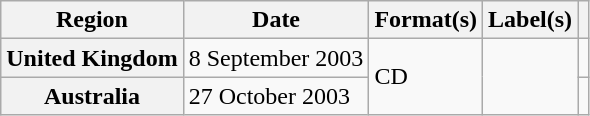<table class="wikitable plainrowheaders">
<tr>
<th scope="col">Region</th>
<th scope="col">Date</th>
<th scope="col">Format(s)</th>
<th scope="col">Label(s)</th>
<th scope="col"></th>
</tr>
<tr>
<th scope="row">United Kingdom</th>
<td>8 September 2003</td>
<td rowspan="2">CD</td>
<td rowspan="2"></td>
<td align="center"></td>
</tr>
<tr>
<th scope="row">Australia</th>
<td>27 October 2003</td>
<td align="center"></td>
</tr>
</table>
